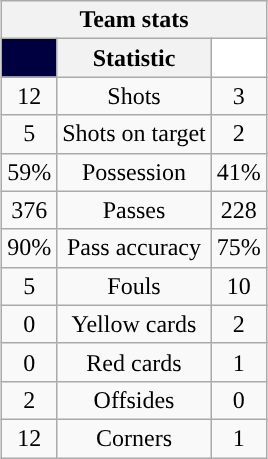<table class="wikitable" style="margin-left: auto; margin-right: auto; border: none; text-align:center;">
<tr>
<th colspan=3>Team stats</th>
</tr>
<tr>
<th style="background:  #000040; color: #e4007c;"> <a href='#'></a></th>
<th>Statistic</th>
<th style="background: #FFFFFF; color: #e4007c;"> <a href='#'></a></th>
</tr>
<tr>
<td>12</td>
<td>Shots</td>
<td>3</td>
</tr>
<tr>
<td>5</td>
<td>Shots on target</td>
<td>2</td>
</tr>
<tr>
<td>59%</td>
<td>Possession</td>
<td>41%</td>
</tr>
<tr>
<td>376</td>
<td>Passes</td>
<td>228</td>
</tr>
<tr>
<td>90%</td>
<td>Pass accuracy</td>
<td>75%</td>
</tr>
<tr>
<td>5</td>
<td>Fouls</td>
<td>10</td>
</tr>
<tr>
<td>0</td>
<td>Yellow cards</td>
<td>2</td>
</tr>
<tr>
<td>0</td>
<td>Red cards</td>
<td>1</td>
</tr>
<tr>
<td>2</td>
<td>Offsides</td>
<td>0</td>
</tr>
<tr>
<td>12</td>
<td>Corners</td>
<td>1</td>
</tr>
</table>
